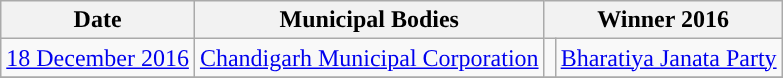<table class="wikitable sortable">
<tr>
<th>Date</th>
<th>Municipal Bodies</th>
<th colspan="2">Winner 2016</th>
</tr>
<tr>
<td><a href='#'>18 December 2016</a></td>
<td><a href='#'>Chandigarh Municipal Corporation</a></td>
<td></td>
<td><a href='#'>Bharatiya Janata Party</a></td>
</tr>
<tr>
</tr>
</table>
